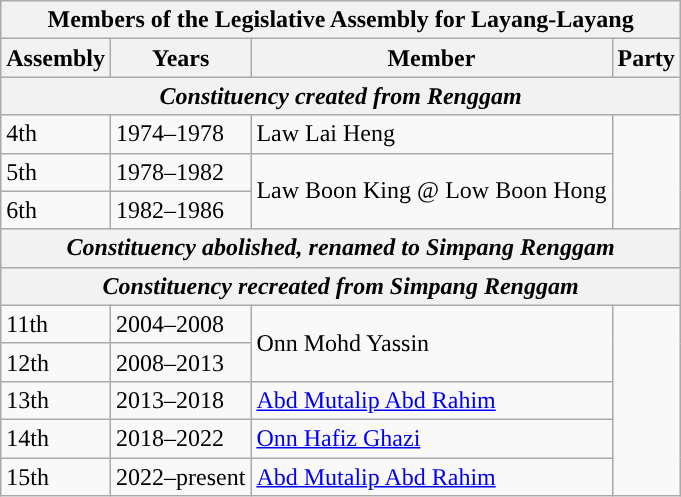<table class="wikitable">
<tr>
<th colspan="4">Members of the Legislative Assembly for Layang-Layang</th>
</tr>
<tr>
<th>Assembly</th>
<th>Years</th>
<th>Member</th>
<th>Party</th>
</tr>
<tr>
<th colspan="4"><em>Constituency created from Renggam</em></th>
</tr>
<tr>
<td>4th</td>
<td>1974–1978</td>
<td>Law Lai Heng</td>
<td rowspan="3"></td>
</tr>
<tr>
<td>5th</td>
<td>1978–1982</td>
<td rowspan="2">Law Boon King @ Low Boon Hong</td>
</tr>
<tr>
<td>6th</td>
<td>1982–1986</td>
</tr>
<tr>
<th colspan="4"><em>Constituency abolished, renamed to Simpang Renggam</em></th>
</tr>
<tr>
<th colspan="4"><em>Constituency recreated from Simpang Renggam</em></th>
</tr>
<tr>
<td>11th</td>
<td>2004–2008</td>
<td rowspan="2">Onn Mohd Yassin</td>
<td rowspan="5"></td>
</tr>
<tr>
<td>12th</td>
<td>2008–2013</td>
</tr>
<tr>
<td>13th</td>
<td>2013–2018</td>
<td><a href='#'>Abd Mutalip Abd Rahim</a></td>
</tr>
<tr>
<td>14th</td>
<td>2018–2022</td>
<td><a href='#'>Onn Hafiz Ghazi</a></td>
</tr>
<tr>
<td>15th</td>
<td>2022–present</td>
<td><a href='#'>Abd Mutalip Abd Rahim</a></td>
</tr>
</table>
